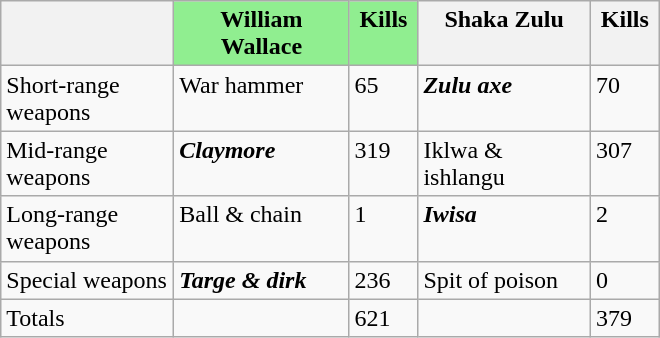<table class="wikitable" style="text-align:left; width:440px; height:200px">
<tr valign="top">
<th style="width:120px;"></th>
<th style="width:120px; background:lightgreen;">William Wallace</th>
<th style="width:40px; background:lightgreen;">Kills</th>
<th style="width:120px;">Shaka Zulu</th>
<th style="width:40px;">Kills</th>
</tr>
<tr valign="top">
<td>Short-range weapons</td>
<td>War hammer</td>
<td>65</td>
<td><strong><em>Zulu axe</em></strong></td>
<td>70</td>
</tr>
<tr valign="top">
<td>Mid-range weapons</td>
<td><strong><em>Claymore</em></strong></td>
<td>319</td>
<td>Iklwa & ishlangu</td>
<td>307</td>
</tr>
<tr valign="top">
<td>Long-range weapons</td>
<td>Ball & chain</td>
<td>1</td>
<td><strong><em>Iwisa</em></strong></td>
<td>2</td>
</tr>
<tr valign="top">
<td>Special weapons</td>
<td><strong><em>Targe & dirk</em></strong></td>
<td>236</td>
<td>Spit of poison</td>
<td>0</td>
</tr>
<tr valign="top">
<td>Totals</td>
<td></td>
<td>621</td>
<td></td>
<td>379</td>
</tr>
</table>
